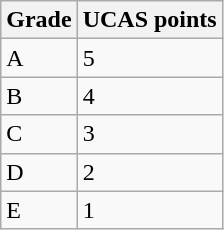<table class="wikitable">
<tr>
<th>Grade</th>
<th>UCAS points</th>
</tr>
<tr>
<td>A</td>
<td>5</td>
</tr>
<tr>
<td>B</td>
<td>4</td>
</tr>
<tr>
<td>C</td>
<td>3</td>
</tr>
<tr>
<td>D</td>
<td>2</td>
</tr>
<tr>
<td>E</td>
<td>1</td>
</tr>
</table>
